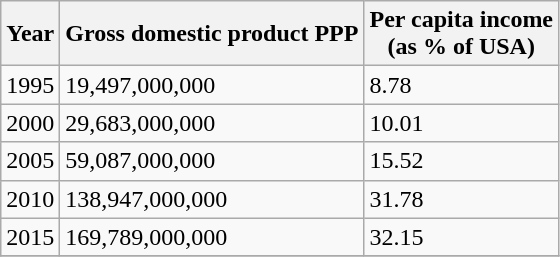<table class="wikitable">
<tr>
<th>Year</th>
<th>Gross domestic product PPP</th>
<th>Per capita income<br> (as % of USA)</th>
</tr>
<tr>
<td>1995</td>
<td>19,497,000,000</td>
<td>8.78</td>
</tr>
<tr>
<td>2000</td>
<td>29,683,000,000</td>
<td>10.01</td>
</tr>
<tr>
<td>2005</td>
<td>59,087,000,000</td>
<td>15.52</td>
</tr>
<tr>
<td>2010</td>
<td>138,947,000,000</td>
<td>31.78</td>
</tr>
<tr>
<td>2015</td>
<td>169,789,000,000</td>
<td>32.15</td>
</tr>
<tr>
</tr>
</table>
